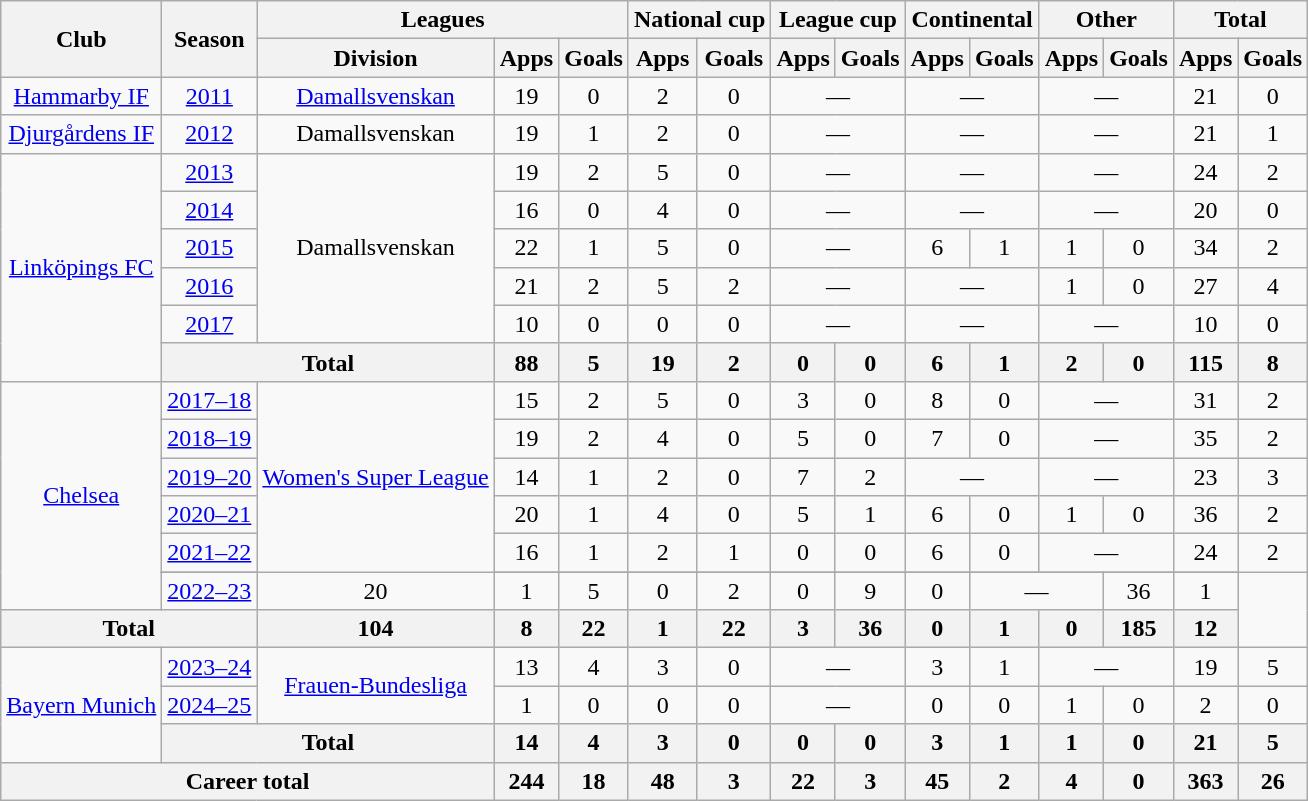<table class="wikitable" style="text-align: center">
<tr>
<th rowspan="2">Club</th>
<th rowspan="2">Season</th>
<th colspan="3">Leagues</th>
<th colspan="2">National cup</th>
<th colspan="2">League cup</th>
<th colspan="2">Continental</th>
<th colspan="2">Other</th>
<th colspan="2">Total</th>
</tr>
<tr>
<th>Division</th>
<th>Apps</th>
<th>Goals</th>
<th>Apps</th>
<th>Goals</th>
<th>Apps</th>
<th>Goals</th>
<th>Apps</th>
<th>Goals</th>
<th>Apps</th>
<th>Goals</th>
<th>Apps</th>
<th>Goals</th>
</tr>
<tr>
<td><a href='#'>Hammarby IF</a></td>
<td><a href='#'>2011</a></td>
<td><a href='#'>Damallsvenskan</a></td>
<td>19</td>
<td>0</td>
<td>2</td>
<td>0</td>
<td colspan="2">—</td>
<td colspan="2">—</td>
<td colspan="2">—</td>
<td>21</td>
<td>0</td>
</tr>
<tr>
<td><a href='#'>Djurgårdens IF</a></td>
<td><a href='#'>2012</a></td>
<td>Damallsvenskan</td>
<td>19</td>
<td>1</td>
<td>2</td>
<td>0</td>
<td colspan="2">—</td>
<td colspan="2">—</td>
<td colspan="2">—</td>
<td>21</td>
<td>1</td>
</tr>
<tr>
<td rowspan="6"><a href='#'>Linköpings FC</a></td>
<td><a href='#'>2013</a></td>
<td rowspan="5">Damallsvenskan</td>
<td>19</td>
<td>2</td>
<td>5</td>
<td>0</td>
<td colspan="2">—</td>
<td colspan="2">—</td>
<td colspan="2">—</td>
<td>24</td>
<td>2</td>
</tr>
<tr>
<td><a href='#'>2014</a></td>
<td>16</td>
<td>0</td>
<td>4</td>
<td>0</td>
<td colspan="2">—</td>
<td colspan="2">—</td>
<td colspan="2">—</td>
<td>20</td>
<td>0</td>
</tr>
<tr>
<td><a href='#'>2015</a></td>
<td>22</td>
<td>1</td>
<td>5</td>
<td>0</td>
<td colspan="2">—</td>
<td>6</td>
<td>1</td>
<td>1</td>
<td>0</td>
<td>34</td>
<td>2</td>
</tr>
<tr>
<td><a href='#'>2016</a></td>
<td>21</td>
<td>2</td>
<td>5</td>
<td>2</td>
<td colspan="2">—</td>
<td colspan="2">—</td>
<td>1</td>
<td>0</td>
<td>27</td>
<td>4</td>
</tr>
<tr>
<td><a href='#'>2017</a></td>
<td>10</td>
<td>0</td>
<td>0</td>
<td>0</td>
<td colspan="2">—</td>
<td colspan="2">—</td>
<td colspan="2">—</td>
<td>10</td>
<td>0</td>
</tr>
<tr>
<th colspan="2">Total</th>
<th>88</th>
<th>5</th>
<th>19</th>
<th>2</th>
<th>0</th>
<th>0</th>
<th>6</th>
<th>1</th>
<th>2</th>
<th>0</th>
<th>115</th>
<th>8</th>
</tr>
<tr>
<td rowspan="7"><a href='#'>Chelsea</a></td>
<td><a href='#'>2017–18</a></td>
<td rowspan="6"><a href='#'>Women's Super League</a></td>
<td>15</td>
<td>2</td>
<td>5</td>
<td>0</td>
<td>3</td>
<td>0</td>
<td>8</td>
<td>0</td>
<td colspan="2">—</td>
<td>31</td>
<td>2</td>
</tr>
<tr>
<td><a href='#'>2018–19</a></td>
<td>19</td>
<td>2</td>
<td>4</td>
<td>0</td>
<td>5</td>
<td>0</td>
<td>7</td>
<td>0</td>
<td colspan="2">—</td>
<td>35</td>
<td>2</td>
</tr>
<tr>
<td><a href='#'>2019–20</a></td>
<td>14</td>
<td>1</td>
<td>2</td>
<td>0</td>
<td>7</td>
<td>2</td>
<td colspan="2">—</td>
<td colspan="2">—</td>
<td>23</td>
<td>3</td>
</tr>
<tr>
<td><a href='#'>2020–21</a></td>
<td>20</td>
<td>1</td>
<td>4</td>
<td>0</td>
<td>5</td>
<td>1</td>
<td>6</td>
<td>0</td>
<td>1</td>
<td>0</td>
<td>36</td>
<td>2</td>
</tr>
<tr>
<td><a href='#'>2021–22</a></td>
<td>16</td>
<td>1</td>
<td>2</td>
<td>1</td>
<td>0</td>
<td>0</td>
<td>6</td>
<td>0</td>
<td colspan="2">—</td>
<td>24</td>
<td>2</td>
</tr>
<tr>
</tr>
<tr>
<td><a href='#'>2022–23</a></td>
<td>20</td>
<td>1</td>
<td>5</td>
<td>0</td>
<td>2</td>
<td>0</td>
<td>9</td>
<td>0</td>
<td colspan="2">—</td>
<td>36</td>
<td>1</td>
</tr>
<tr>
<th colspan="2">Total</th>
<th>104</th>
<th>8</th>
<th>22</th>
<th>1</th>
<th>22</th>
<th>3</th>
<th>36</th>
<th>0</th>
<th>1</th>
<th>0</th>
<th>185</th>
<th>12</th>
</tr>
<tr>
<td rowspan="3"><a href='#'>Bayern Munich</a></td>
<td><a href='#'>2023–24</a></td>
<td rowspan="2"><a href='#'>Frauen-Bundesliga</a></td>
<td>13</td>
<td>4</td>
<td>3</td>
<td>0</td>
<td colspan="2">—</td>
<td>3</td>
<td>1</td>
<td colspan="2">—</td>
<td>19</td>
<td>5</td>
</tr>
<tr>
<td><a href='#'>2024–25</a></td>
<td>1</td>
<td>0</td>
<td>0</td>
<td>0</td>
<td colspan="2">—</td>
<td>0</td>
<td>0</td>
<td>1</td>
<td>0</td>
<td>2</td>
<td>0</td>
</tr>
<tr>
<th colspan="2">Total</th>
<th>14</th>
<th>4</th>
<th>3</th>
<th>0</th>
<th>0</th>
<th>0</th>
<th>3</th>
<th>1</th>
<th>1</th>
<th>0</th>
<th>21</th>
<th>5</th>
</tr>
<tr>
<th colspan="3">Career total</th>
<th>244</th>
<th>18</th>
<th>48</th>
<th>3</th>
<th>22</th>
<th>3</th>
<th>45</th>
<th>2</th>
<th>4</th>
<th>0</th>
<th>363</th>
<th>26</th>
</tr>
</table>
